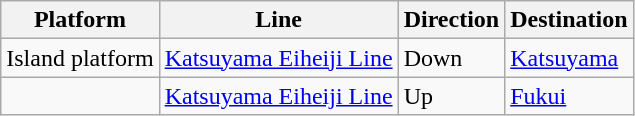<table class="wikitable">
<tr>
<th>Platform</th>
<th>Line</th>
<th>Direction</th>
<th>Destination</th>
</tr>
<tr>
<td>Island platform</td>
<td><a href='#'>Katsuyama Eiheiji Line</a></td>
<td>Down</td>
<td><a href='#'>Katsuyama</a></td>
</tr>
<tr>
<td></td>
<td><a href='#'>Katsuyama Eiheiji Line</a></td>
<td>Up</td>
<td><a href='#'>Fukui</a></td>
</tr>
</table>
